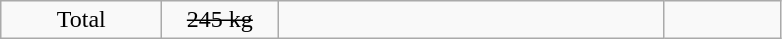<table class = "wikitable" style="text-align:center;">
<tr>
<td width=100>Total</td>
<td width=70><s>245 kg</s></td>
<td width=250 align=left><s></s></td>
<td width=70><s></s></td>
</tr>
</table>
